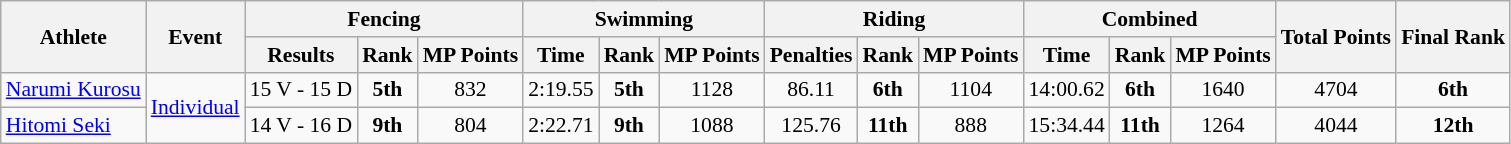<table class="wikitable" border="1" style="font-size:90%">
<tr>
<th rowspan=2>Athlete</th>
<th rowspan=2>Event</th>
<th colspan=3>Fencing</th>
<th colspan=3>Swimming</th>
<th colspan=3>Riding</th>
<th colspan=3>Combined</th>
<th rowspan=2>Total Points</th>
<th rowspan=2>Final Rank</th>
</tr>
<tr>
<th>Results</th>
<th>Rank</th>
<th>MP Points</th>
<th>Time</th>
<th>Rank</th>
<th>MP Points</th>
<th>Penalties</th>
<th>Rank</th>
<th>MP Points</th>
<th>Time</th>
<th>Rank</th>
<th>MP Points</th>
</tr>
<tr>
<td><a href='#'>Narumi Kurosu</a></td>
<td rowspan=2><a href='#'>Individual</a></td>
<td align=center>15 V - 15 D</td>
<td align=center><strong>5th</strong></td>
<td align=center>832</td>
<td align=center>2:19.55</td>
<td align=center><strong>5th</strong></td>
<td align=center>1128</td>
<td align=center>86.11</td>
<td align=center><strong>6th</strong></td>
<td align=center>1104</td>
<td align=center>14:00.62</td>
<td align=center><strong>6th</strong></td>
<td align=center>1640</td>
<td align=center>4704</td>
<td align=center><strong>6th</strong></td>
</tr>
<tr>
<td><a href='#'>Hitomi Seki</a></td>
<td align=center>14 V - 16 D</td>
<td align=center><strong>9th</strong></td>
<td align=center>804</td>
<td align=center>2:22.71</td>
<td align=center><strong>9th</strong></td>
<td align=center>1088</td>
<td align=center>125.76</td>
<td align=center><strong>11th</strong></td>
<td align=center>888</td>
<td align=center>15:34.44</td>
<td align=center><strong>11th</strong></td>
<td align=center>1264</td>
<td align=center>4044</td>
<td align=center><strong>12th</strong></td>
</tr>
</table>
